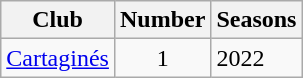<table class="wikitable sortable">
<tr>
<th>Club</th>
<th>Number</th>
<th>Seasons</th>
</tr>
<tr>
<td><a href='#'>Cartaginés</a></td>
<td style="text-align:center">1</td>
<td>2022</td>
</tr>
</table>
